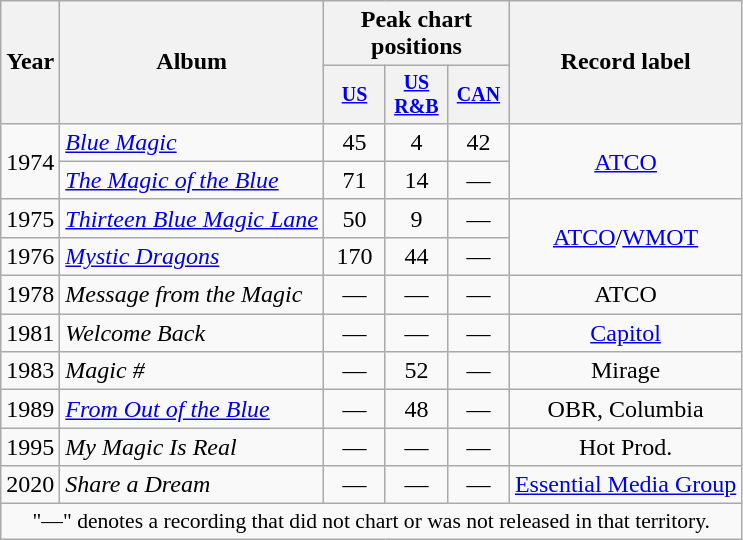<table class="wikitable" style="text-align:center;">
<tr>
<th rowspan="2">Year</th>
<th rowspan="2">Album</th>
<th colspan="3">Peak chart positions</th>
<th rowspan="2">Record label</th>
</tr>
<tr style="font-size:smaller;">
<th width="35"><a href='#'>US</a><br></th>
<th width="35"><a href='#'>US<br>R&B</a><br></th>
<th width="35"><a href='#'>CAN</a><br></th>
</tr>
<tr>
<td rowspan="2">1974</td>
<td style="text-align:left;"><em><a href='#'>Blue Magic</a></em></td>
<td>45</td>
<td>4</td>
<td>42</td>
<td rowspan="2"><a href='#'>ATCO</a></td>
</tr>
<tr>
<td style="text-align:left;"><em><a href='#'>The Magic of the Blue</a></em></td>
<td>71</td>
<td>14</td>
<td>—</td>
</tr>
<tr>
<td>1975</td>
<td style="text-align:left;"><em><a href='#'>Thirteen Blue Magic Lane</a></em></td>
<td>50</td>
<td>9</td>
<td>—</td>
<td rowspan="2"><a href='#'>ATCO</a>/<a href='#'>WMOT</a></td>
</tr>
<tr>
<td>1976</td>
<td style="text-align:left;"><em><a href='#'>Mystic Dragons</a></em></td>
<td>170</td>
<td>44</td>
<td>—</td>
</tr>
<tr>
<td>1978</td>
<td style="text-align:left;"><em>Message from the Magic</em></td>
<td>—</td>
<td>—</td>
<td>—</td>
<td rowspan="1">ATCO</td>
</tr>
<tr>
<td>1981</td>
<td style="text-align:left;"><em>Welcome Back</em></td>
<td>—</td>
<td>—</td>
<td>—</td>
<td><a href='#'>Capitol</a></td>
</tr>
<tr>
<td>1983</td>
<td style="text-align:left;"><em>Magic #</em></td>
<td>—</td>
<td>52</td>
<td>—</td>
<td>Mirage</td>
</tr>
<tr>
<td>1989</td>
<td style="text-align:left;"><em><a href='#'>From Out of the Blue</a></em></td>
<td>—</td>
<td>48</td>
<td>—</td>
<td>OBR, Columbia</td>
</tr>
<tr>
<td>1995</td>
<td style="text-align:left;"><em>My Magic Is Real</em></td>
<td>—</td>
<td>—</td>
<td>—</td>
<td>Hot Prod.</td>
</tr>
<tr>
<td>2020</td>
<td style="text-align:left;"><em>Share a Dream</em></td>
<td>—</td>
<td>—</td>
<td>—</td>
<td><a href='#'>Essential Media Group</a></td>
</tr>
<tr>
<td colspan="15" style="font-size:90%">"—" denotes a recording that did not chart or was not released in that territory.</td>
</tr>
</table>
